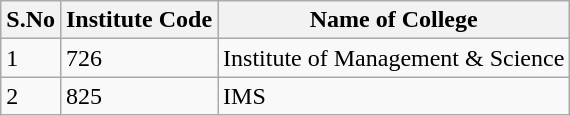<table class="wikitable sortable">
<tr>
<th>S.No</th>
<th>Institute Code</th>
<th>Name of College</th>
</tr>
<tr>
<td>1</td>
<td>726</td>
<td>Institute of Management & Science</td>
</tr>
<tr>
<td>2</td>
<td>825</td>
<td>IMS</td>
</tr>
</table>
